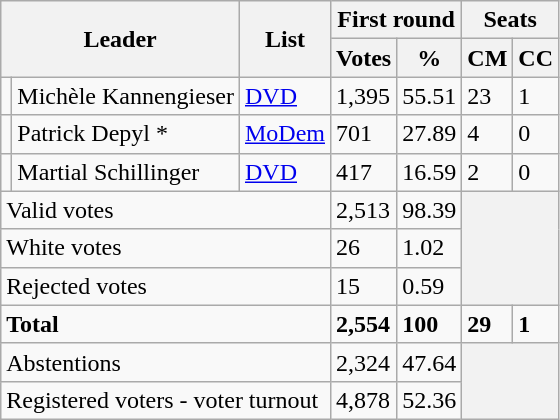<table class="wikitable">
<tr>
<th colspan="2" rowspan="2">Leader</th>
<th rowspan="2">List</th>
<th colspan="2">First round</th>
<th colspan="2">Seats</th>
</tr>
<tr>
<th>Votes</th>
<th>%</th>
<th>CM</th>
<th>CC</th>
</tr>
<tr>
<td bgcolor=></td>
<td>Michèle Kannengieser</td>
<td><a href='#'>DVD</a></td>
<td>1,395</td>
<td>55.51</td>
<td>23</td>
<td>1</td>
</tr>
<tr>
<td bgcolor=></td>
<td>Patrick Depyl *</td>
<td><a href='#'>MoDem</a></td>
<td>701</td>
<td>27.89</td>
<td>4</td>
<td>0</td>
</tr>
<tr>
<td bgcolor=></td>
<td>Martial Schillinger</td>
<td><a href='#'>DVD</a></td>
<td>417</td>
<td>16.59</td>
<td>2</td>
<td>0</td>
</tr>
<tr>
<td colspan="3">Valid votes</td>
<td>2,513</td>
<td>98.39</td>
<th colspan="2" rowspan="3"></th>
</tr>
<tr>
<td colspan="3">White votes</td>
<td>26</td>
<td>1.02</td>
</tr>
<tr>
<td colspan="3">Rejected votes</td>
<td>15</td>
<td>0.59</td>
</tr>
<tr>
<td colspan="3"><strong>Total</strong></td>
<td><strong>2,554</strong></td>
<td><strong>100</strong></td>
<td><strong>29</strong></td>
<td><strong>1</strong></td>
</tr>
<tr>
<td colspan="3">Abstentions</td>
<td>2,324</td>
<td>47.64</td>
<th colspan="2" rowspan="2"></th>
</tr>
<tr>
<td colspan="3">Registered voters - voter turnout</td>
<td>4,878</td>
<td>52.36</td>
</tr>
</table>
